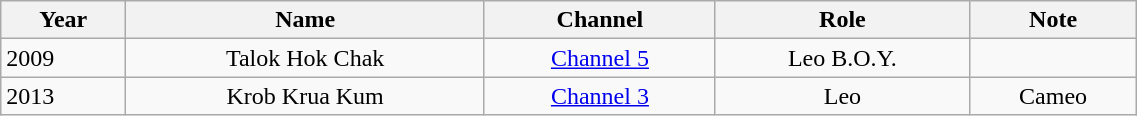<table class="wikitable" width="60%" style="margin-bottom: 10px;">
<tr>
<th>Year</th>
<th>Name</th>
<th>Channel</th>
<th>Role</th>
<th>Note</th>
</tr>
<tr>
<td rowspan="1">2009</td>
<td align="center">Talok Hok Chak</td>
<td align="center"><a href='#'>Channel 5</a></td>
<td align="center">Leo B.O.Y.</td>
<td></td>
</tr>
<tr>
<td rowspan="1">2013</td>
<td align="center">Krob Krua Kum</td>
<td align="center"><a href='#'>Channel 3</a></td>
<td align="center">Leo</td>
<td align="center">Cameo</td>
</tr>
</table>
